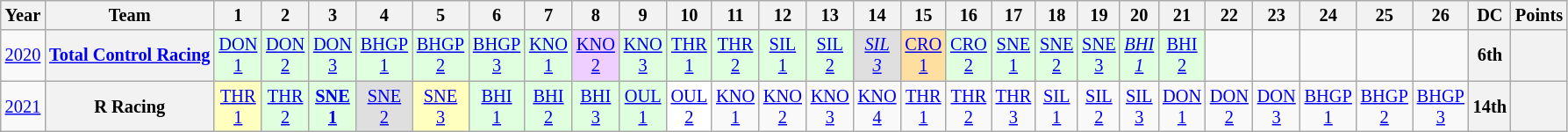<table class="wikitable" style="text-align:center; font-size:85%">
<tr>
<th>Year</th>
<th>Team</th>
<th>1</th>
<th>2</th>
<th>3</th>
<th>4</th>
<th>5</th>
<th>6</th>
<th>7</th>
<th>8</th>
<th>9</th>
<th>10</th>
<th>11</th>
<th>12</th>
<th>13</th>
<th>14</th>
<th>15</th>
<th>16</th>
<th>17</th>
<th>18</th>
<th>19</th>
<th>20</th>
<th>21</th>
<th>22</th>
<th>23</th>
<th>24</th>
<th>25</th>
<th>26</th>
<th>DC</th>
<th>Points</th>
</tr>
<tr>
<td><a href='#'>2020</a></td>
<th nowrap><a href='#'>Total Control Racing</a></th>
<td style="background:#DFFFDF;"><a href='#'>DON<br>1</a><br></td>
<td style="background:#DFFFDF;"><a href='#'>DON<br>2</a><br></td>
<td style="background:#DFFFDF;"><a href='#'>DON<br>3</a><br></td>
<td style="background:#DFFFDF;"><a href='#'>BHGP<br>1</a><br></td>
<td style="background:#DFFFDF;"><a href='#'>BHGP<br>2</a><br></td>
<td style="background:#DFFFDF;"><a href='#'>BHGP<br>3</a><br></td>
<td style="background:#DFFFDF;"><a href='#'>KNO<br>1</a><br></td>
<td style="background:#EFCFFF;"><a href='#'>KNO<br>2</a><br></td>
<td style="background:#DFFFDF;"><a href='#'>KNO<br>3</a><br></td>
<td style="background:#DFFFDF;"><a href='#'>THR<br>1</a><br></td>
<td style="background:#DFFFDF;"><a href='#'>THR<br>2</a><br></td>
<td style="background:#DFFFDF;"><a href='#'>SIL<br>1</a><br></td>
<td style="background:#DFFFDF;"><a href='#'>SIL<br>2</a><br></td>
<td style="background:#DFDFDF;"><em><a href='#'>SIL<br>3</a></em><br></td>
<td style="background:#FFDF9F;"><a href='#'>CRO<br>1</a><br></td>
<td style="background:#DFFFDF;"><a href='#'>CRO<br>2</a><br></td>
<td style="background:#DFFFDF;"><a href='#'>SNE<br>1</a><br></td>
<td style="background:#DFFFDF;"><a href='#'>SNE<br>2</a><br></td>
<td style="background:#DFFFDF;"><a href='#'>SNE<br>3</a><br></td>
<td style="background:#DFFFDF;"><em><a href='#'>BHI<br>1</a></em><br></td>
<td style="background:#DFFFDF;"><a href='#'>BHI<br>2</a><br></td>
<td></td>
<td></td>
<td></td>
<td></td>
<td></td>
<th>6th</th>
<th></th>
</tr>
<tr>
<td><a href='#'>2021</a></td>
<th nowrap>R Racing</th>
<td style="background:#FFFFBF;"><a href='#'>THR<br>1</a><br></td>
<td style="background:#DFFFDF;"><a href='#'>THR<br>2</a><br></td>
<td style="background:#DFFFDF;"><strong><a href='#'>SNE<br>1</a></strong><br></td>
<td style="background:#DFDFDF;"><a href='#'>SNE<br>2</a><br></td>
<td style="background:#FFFFBF;"><a href='#'>SNE<br>3</a><br></td>
<td style="background:#DFFFDF;"><a href='#'>BHI<br>1</a><br></td>
<td style="background:#DFFFDF;"><a href='#'>BHI<br>2</a><br></td>
<td style="background:#DFFFDF;"><a href='#'>BHI<br>3</a><br></td>
<td style="background:#DFFFDF;"><a href='#'>OUL<br>1</a><br></td>
<td style="background:#FFFFFF;"><a href='#'>OUL<br>2</a><br></td>
<td style="background:#;"><a href='#'>KNO<br>1</a></td>
<td style="background:#;"><a href='#'>KNO<br>2</a></td>
<td style="background:#;"><a href='#'>KNO<br>3</a></td>
<td style="background:#;"><a href='#'>KNO<br>4</a></td>
<td style="background:#;"><a href='#'>THR<br>1</a></td>
<td style="background:#;"><a href='#'>THR<br>2</a></td>
<td style="background:#;"><a href='#'>THR<br>3</a></td>
<td style="background:#;"><a href='#'>SIL<br>1</a></td>
<td style="background:#;"><a href='#'>SIL<br>2</a></td>
<td style="background:#;"><a href='#'>SIL<br>3</a></td>
<td style="background:#;"><a href='#'>DON<br>1</a></td>
<td style="background:#;"><a href='#'>DON<br>2</a></td>
<td style="background:#;"><a href='#'>DON<br>3</a></td>
<td style="background:#;"><a href='#'>BHGP<br>1</a></td>
<td style="background:#;"><a href='#'>BHGP<br>2</a></td>
<td style="background:#;"><a href='#'>BHGP<br>3</a></td>
<th>14th</th>
<th></th>
</tr>
</table>
